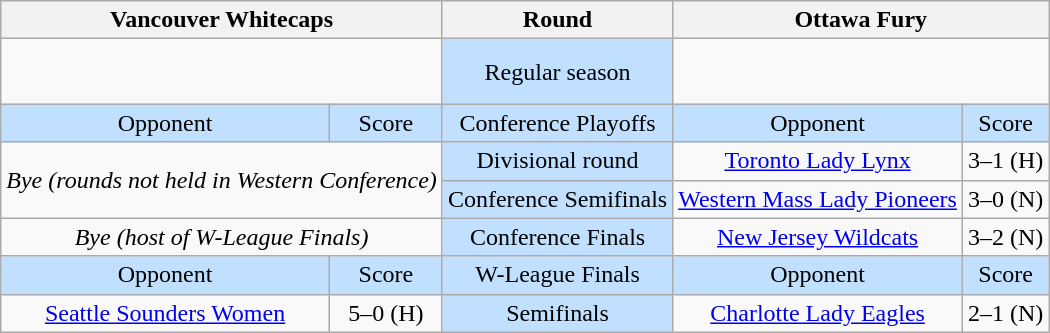<table class="wikitable" style="text-align:center">
<tr>
<th colspan=2>Vancouver Whitecaps</th>
<th>Round</th>
<th colspan=2>Ottawa Fury</th>
</tr>
<tr>
<td colspan=2><br><br></td>
<td style="background:#c1e0ff">Regular season</td>
<td colspan=2><br></td>
</tr>
<tr style="background:#c1e0ff">
<td>Opponent</td>
<td>Score</td>
<td>Conference Playoffs</td>
<td>Opponent</td>
<td>Score</td>
</tr>
<tr>
<td colspan=2 rowspan=2><em>Bye (rounds not held in Western Conference)</em></td>
<td style="background:#c1e0ff">Divisional round</td>
<td><a href='#'>Toronto Lady Lynx</a></td>
<td>3–1 (H)</td>
</tr>
<tr>
<td style="background:#c1e0ff">Conference Semifinals</td>
<td><a href='#'>Western Mass Lady Pioneers</a></td>
<td>3–0 (N)</td>
</tr>
<tr>
<td colspan=2><em>Bye (host of W-League Finals)</em></td>
<td style="background:#c1e0ff">Conference Finals</td>
<td><a href='#'>New Jersey Wildcats</a></td>
<td>3–2 (N)</td>
</tr>
<tr style="background:#c1e0ff">
<td>Opponent</td>
<td>Score</td>
<td>W-League Finals</td>
<td>Opponent</td>
<td>Score</td>
</tr>
<tr>
<td><a href='#'>Seattle Sounders Women</a></td>
<td>5–0 (H)</td>
<td style="background:#c1e0ff">Semifinals</td>
<td><a href='#'>Charlotte Lady Eagles</a></td>
<td>2–1 (N)</td>
</tr>
</table>
